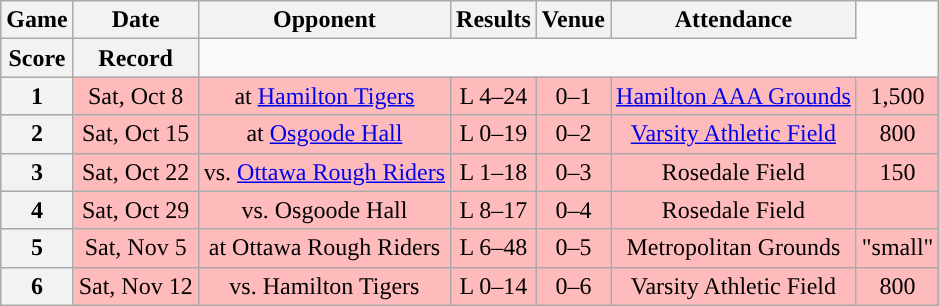<table class="wikitable" style="text-align:center">
<tr>
<th>Game</th>
<th>Date</th>
<th>Opponent</th>
<th>Results</th>
<th>Venue</th>
<th>Attendance</th>
</tr>
<tr>
<th>Score</th>
<th>Record</th>
</tr>
<tr style="background:#ffbbbb">
<th>1</th>
<td>Sat, Oct 8</td>
<td>at <a href='#'>Hamilton Tigers</a></td>
<td>L 4–24</td>
<td>0–1</td>
<td><a href='#'>Hamilton AAA Grounds</a></td>
<td>1,500</td>
</tr>
<tr style="background:#ffbbbb">
<th>2</th>
<td>Sat, Oct 15</td>
<td>at <a href='#'>Osgoode Hall</a></td>
<td>L 0–19</td>
<td>0–2</td>
<td><a href='#'>Varsity Athletic Field</a></td>
<td>800</td>
</tr>
<tr style="background:#ffbbbb">
<th>3</th>
<td>Sat, Oct 22</td>
<td>vs. <a href='#'>Ottawa Rough Riders</a></td>
<td>L 1–18</td>
<td>0–3</td>
<td>Rosedale Field</td>
<td>150</td>
</tr>
<tr style="background:#ffbbbb">
<th>4</th>
<td>Sat, Oct 29</td>
<td>vs. Osgoode Hall</td>
<td>L 8–17</td>
<td>0–4</td>
<td>Rosedale Field</td>
<td></td>
</tr>
<tr style="background:#ffbbbb">
<th>5</th>
<td>Sat, Nov 5</td>
<td>at Ottawa Rough Riders</td>
<td>L 6–48</td>
<td>0–5</td>
<td>Metropolitan Grounds</td>
<td>"small"</td>
</tr>
<tr style="background:#ffbbbb">
<th>6</th>
<td>Sat, Nov 12</td>
<td>vs. Hamilton Tigers</td>
<td>L 0–14</td>
<td>0–6</td>
<td>Varsity Athletic Field</td>
<td>800</td>
</tr>
</table>
